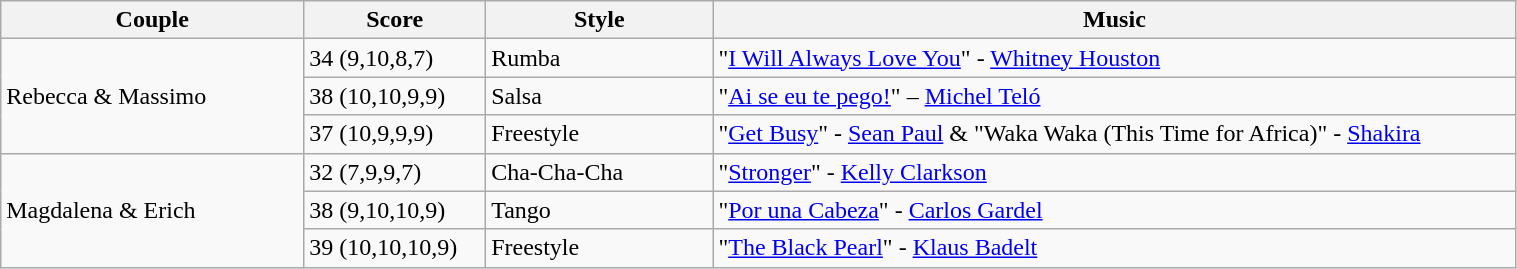<table class="wikitable" width="80%">
<tr>
<th width="20%">Couple</th>
<th width="12%">Score</th>
<th width="15%">Style</th>
<th width="60%">Music</th>
</tr>
<tr>
<td rowspan=3>Rebecca & Massimo</td>
<td>34 (9,10,8,7)</td>
<td>Rumba</td>
<td>"<a href='#'>I Will Always Love You</a>" - <a href='#'>Whitney Houston</a></td>
</tr>
<tr>
<td>38 (10,10,9,9)</td>
<td>Salsa</td>
<td>"<a href='#'>Ai se eu te pego!</a>" – <a href='#'>Michel Teló</a></td>
</tr>
<tr>
<td>37 (10,9,9,9)</td>
<td>Freestyle</td>
<td>"<a href='#'>Get Busy</a>" - <a href='#'>Sean Paul</a> & "Waka Waka (This Time for Africa)" - <a href='#'>Shakira</a></td>
</tr>
<tr>
<td rowspan=3>Magdalena & Erich</td>
<td>32 (7,9,9,7)</td>
<td>Cha-Cha-Cha</td>
<td>"<a href='#'>Stronger</a>" - <a href='#'>Kelly Clarkson</a></td>
</tr>
<tr>
<td>38 (9,10,10,9)</td>
<td>Tango</td>
<td>"<a href='#'>Por una Cabeza</a>" - <a href='#'>Carlos Gardel</a></td>
</tr>
<tr>
<td>39 (10,10,10,9)</td>
<td>Freestyle</td>
<td>"<a href='#'>The Black Pearl</a>" - <a href='#'>Klaus Badelt</a></td>
</tr>
</table>
